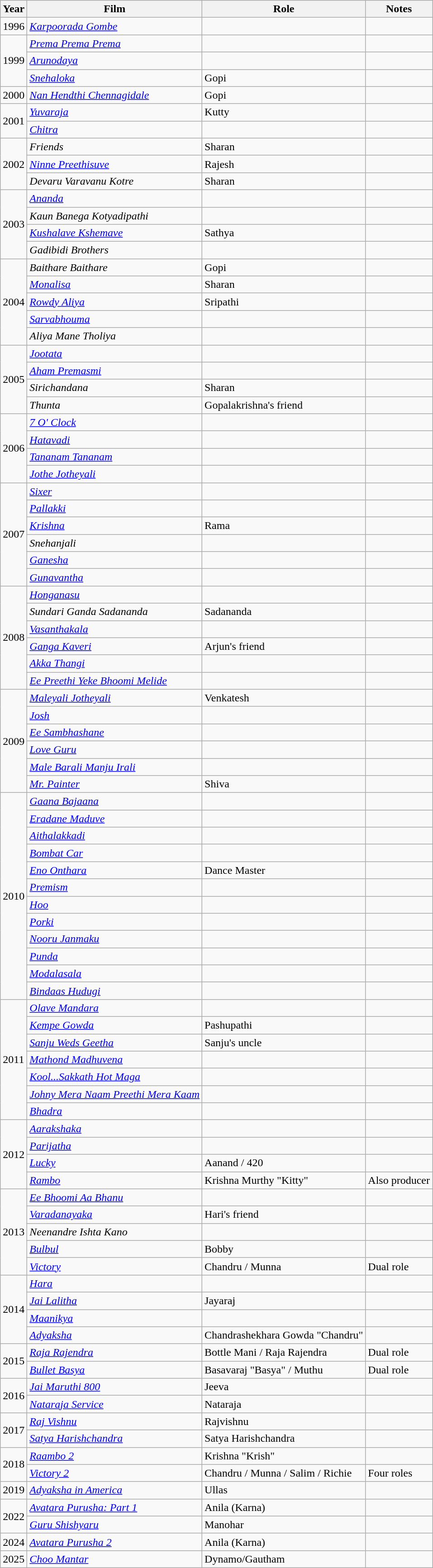<table class="wikitable sortable">
<tr>
<th>Year</th>
<th>Film</th>
<th>Role</th>
<th>Notes</th>
</tr>
<tr>
<td>1996</td>
<td><em><a href='#'>Karpoorada Gombe</a></em></td>
<td></td>
<td></td>
</tr>
<tr>
<td rowspan="3">1999</td>
<td><em><a href='#'>Prema Prema Prema</a></em></td>
<td></td>
<td></td>
</tr>
<tr>
<td><em><a href='#'>Arunodaya</a></em></td>
<td></td>
<td></td>
</tr>
<tr>
<td><em><a href='#'>Snehaloka</a></em></td>
<td>Gopi</td>
<td></td>
</tr>
<tr>
<td>2000</td>
<td><em><a href='#'>Nan Hendthi Chennagidale</a></em></td>
<td>Gopi</td>
<td></td>
</tr>
<tr>
<td rowspan="2">2001</td>
<td><em><a href='#'>Yuvaraja</a></em></td>
<td>Kutty</td>
<td></td>
</tr>
<tr>
<td><em><a href='#'>Chitra</a></em></td>
<td></td>
<td></td>
</tr>
<tr>
<td rowspan="3">2002</td>
<td><em>Friends</em></td>
<td>Sharan</td>
<td></td>
</tr>
<tr>
<td><em><a href='#'>Ninne Preethisuve</a></em></td>
<td>Rajesh</td>
<td></td>
</tr>
<tr>
<td><em>Devaru Varavanu Kotre</em></td>
<td>Sharan</td>
<td></td>
</tr>
<tr>
<td rowspan="4">2003</td>
<td><em><a href='#'>Ananda</a></em></td>
<td></td>
<td></td>
</tr>
<tr>
<td><em>Kaun Banega Kotyadipathi</em></td>
<td></td>
<td></td>
</tr>
<tr>
<td><em><a href='#'>Kushalave Kshemave</a></em></td>
<td>Sathya</td>
<td></td>
</tr>
<tr>
<td><em>Gadibidi Brothers</em></td>
<td></td>
<td></td>
</tr>
<tr>
<td rowspan="5">2004</td>
<td><em>Baithare Baithare</em></td>
<td>Gopi</td>
<td></td>
</tr>
<tr>
<td><em><a href='#'>Monalisa</a></em></td>
<td>Sharan</td>
<td></td>
</tr>
<tr>
<td><em><a href='#'>Rowdy Aliya</a></em></td>
<td>Sripathi</td>
<td></td>
</tr>
<tr>
<td><em><a href='#'>Sarvabhouma</a></em></td>
<td></td>
<td></td>
</tr>
<tr>
<td><em>Aliya Mane Tholiya</em></td>
<td></td>
<td></td>
</tr>
<tr>
<td rowspan="4">2005</td>
<td><em><a href='#'>Jootata</a></em></td>
<td></td>
<td></td>
</tr>
<tr>
<td><em><a href='#'>Aham Premasmi</a></em></td>
<td></td>
<td></td>
</tr>
<tr>
<td><em>Sirichandana</em></td>
<td>Sharan</td>
<td></td>
</tr>
<tr>
<td><em>Thunta</em></td>
<td>Gopalakrishna's friend</td>
<td></td>
</tr>
<tr>
<td rowspan="4">2006</td>
<td><em><a href='#'>7 O' Clock</a></em></td>
<td></td>
<td></td>
</tr>
<tr>
<td><em><a href='#'>Hatavadi</a></em></td>
<td></td>
<td></td>
</tr>
<tr>
<td><em><a href='#'>Tananam Tananam</a></em></td>
<td></td>
<td></td>
</tr>
<tr>
<td><em><a href='#'>Jothe Jotheyali</a></em></td>
<td></td>
<td></td>
</tr>
<tr>
<td rowspan="6">2007</td>
<td><em><a href='#'>Sixer</a></em></td>
<td></td>
<td></td>
</tr>
<tr>
<td><em><a href='#'>Pallakki</a></em></td>
<td></td>
<td></td>
</tr>
<tr>
<td><em><a href='#'>Krishna</a></em></td>
<td>Rama</td>
<td></td>
</tr>
<tr>
<td><em>Snehanjali</em></td>
<td></td>
<td></td>
</tr>
<tr>
<td><em><a href='#'>Ganesha</a></em></td>
<td></td>
<td></td>
</tr>
<tr>
<td><em><a href='#'>Gunavantha</a></em></td>
<td></td>
<td></td>
</tr>
<tr>
<td rowspan="6">2008</td>
<td><em><a href='#'>Honganasu</a></em></td>
<td></td>
<td></td>
</tr>
<tr>
<td><em>Sundari Ganda Sadananda</em></td>
<td>Sadananda</td>
<td></td>
</tr>
<tr>
<td><em><a href='#'>Vasanthakala</a></em></td>
<td></td>
<td></td>
</tr>
<tr>
<td><em><a href='#'>Ganga Kaveri</a></em></td>
<td>Arjun's friend</td>
<td></td>
</tr>
<tr>
<td><em><a href='#'>Akka Thangi</a></em></td>
<td></td>
<td></td>
</tr>
<tr>
<td><em><a href='#'>Ee Preethi Yeke Bhoomi Melide</a></em></td>
<td></td>
<td></td>
</tr>
<tr>
<td rowspan="6">2009</td>
<td><em><a href='#'>Maleyali Jotheyali</a></em></td>
<td>Venkatesh</td>
<td></td>
</tr>
<tr>
<td><em><a href='#'>Josh</a></em></td>
<td></td>
<td></td>
</tr>
<tr>
<td><em><a href='#'>Ee Sambhashane</a></em></td>
<td></td>
<td></td>
</tr>
<tr>
<td><em><a href='#'>Love Guru</a></em></td>
<td></td>
<td></td>
</tr>
<tr>
<td><em><a href='#'>Male Barali Manju Irali</a></em></td>
<td></td>
<td></td>
</tr>
<tr>
<td><em><a href='#'>Mr. Painter</a></em></td>
<td>Shiva</td>
<td></td>
</tr>
<tr>
<td rowspan="12">2010</td>
<td><em><a href='#'>Gaana Bajaana</a></em></td>
<td></td>
<td></td>
</tr>
<tr>
<td><em><a href='#'>Eradane Maduve</a></em></td>
<td></td>
<td></td>
</tr>
<tr>
<td><em><a href='#'>Aithalakkadi</a></em></td>
<td></td>
<td></td>
</tr>
<tr>
<td><em><a href='#'>Bombat Car</a></em></td>
<td></td>
<td></td>
</tr>
<tr>
<td><em><a href='#'>Eno Onthara</a></em></td>
<td>Dance Master</td>
<td></td>
</tr>
<tr>
<td><em><a href='#'>Premism</a></em></td>
<td></td>
<td></td>
</tr>
<tr>
<td><em><a href='#'>Hoo</a></em></td>
<td></td>
<td></td>
</tr>
<tr>
<td><em><a href='#'>Porki</a></em></td>
<td></td>
<td></td>
</tr>
<tr>
<td><em><a href='#'>Nooru Janmaku</a></em></td>
<td></td>
<td></td>
</tr>
<tr>
<td><em><a href='#'>Punda</a></em></td>
<td></td>
<td></td>
</tr>
<tr>
<td><em><a href='#'>Modalasala</a></em></td>
<td></td>
<td></td>
</tr>
<tr>
<td><em><a href='#'>Bindaas Hudugi</a></em></td>
<td></td>
<td></td>
</tr>
<tr>
<td rowspan="7">2011</td>
<td><em><a href='#'>Olave Mandara</a></em></td>
<td></td>
<td></td>
</tr>
<tr>
<td><em><a href='#'>Kempe Gowda</a></em></td>
<td>Pashupathi</td>
<td></td>
</tr>
<tr>
<td><em><a href='#'>Sanju Weds Geetha</a></em></td>
<td>Sanju's uncle</td>
<td></td>
</tr>
<tr>
<td><em><a href='#'>Mathond Madhuvena</a></em></td>
<td></td>
<td></td>
</tr>
<tr>
<td><em><a href='#'>Kool...Sakkath Hot Maga</a></em></td>
<td></td>
<td></td>
</tr>
<tr>
<td><em><a href='#'>Johny Mera Naam Preethi Mera Kaam</a></em></td>
<td></td>
<td></td>
</tr>
<tr>
<td><em><a href='#'>Bhadra</a></em></td>
<td></td>
<td></td>
</tr>
<tr>
<td rowspan="4">2012</td>
<td><em><a href='#'>Aarakshaka</a></em></td>
<td></td>
<td></td>
</tr>
<tr>
<td><em><a href='#'>Parijatha</a></em></td>
<td></td>
<td></td>
</tr>
<tr>
<td><em><a href='#'>Lucky</a></em></td>
<td>Aanand / 420</td>
<td></td>
</tr>
<tr>
<td><em><a href='#'>Rambo</a></em></td>
<td>Krishna Murthy "Kitty"</td>
<td>Also producer</td>
</tr>
<tr>
<td rowspan="5">2013</td>
<td><em><a href='#'>Ee Bhoomi Aa Bhanu</a></em></td>
<td></td>
<td></td>
</tr>
<tr>
<td><em><a href='#'>Varadanayaka</a></em></td>
<td>Hari's friend</td>
<td></td>
</tr>
<tr>
<td><em>Neenandre Ishta Kano</em></td>
<td></td>
<td></td>
</tr>
<tr>
<td><em><a href='#'>Bulbul</a></em></td>
<td>Bobby</td>
<td></td>
</tr>
<tr>
<td><em><a href='#'>Victory</a></em></td>
<td>Chandru / Munna</td>
<td>Dual role</td>
</tr>
<tr>
<td rowspan="4">2014</td>
<td><em><a href='#'>Hara</a></em></td>
<td></td>
<td></td>
</tr>
<tr>
<td><em><a href='#'>Jai Lalitha</a></em></td>
<td>Jayaraj</td>
<td></td>
</tr>
<tr>
<td><em><a href='#'>Maanikya</a></em></td>
<td></td>
<td></td>
</tr>
<tr>
<td><em><a href='#'>Adyaksha</a></em></td>
<td>Chandrashekhara Gowda "Chandru"</td>
<td></td>
</tr>
<tr>
<td rowspan="2">2015</td>
<td><em><a href='#'>Raja Rajendra</a></em></td>
<td>Bottle Mani / Raja Rajendra</td>
<td>Dual role</td>
</tr>
<tr>
<td><em><a href='#'>Bullet Basya</a></em></td>
<td>Basavaraj "Basya" / Muthu</td>
<td>Dual role</td>
</tr>
<tr>
<td rowspan="2">2016</td>
<td><em><a href='#'>Jai Maruthi 800</a></em></td>
<td>Jeeva</td>
<td></td>
</tr>
<tr>
<td><em><a href='#'>Nataraja Service</a></em></td>
<td>Nataraja</td>
<td></td>
</tr>
<tr>
<td rowspan="2">2017</td>
<td><em><a href='#'>Raj Vishnu</a></em></td>
<td>Rajvishnu</td>
<td></td>
</tr>
<tr>
<td><em><a href='#'>Satya Harishchandra</a></em></td>
<td>Satya Harishchandra</td>
<td></td>
</tr>
<tr>
<td rowspan="2">2018</td>
<td><em><a href='#'>Raambo 2</a></em></td>
<td>Krishna "Krish"</td>
<td></td>
</tr>
<tr>
<td><em><a href='#'>Victory 2</a></em></td>
<td>Chandru / Munna / Salim / Richie</td>
<td>Four roles</td>
</tr>
<tr>
<td rowspan="1">2019</td>
<td><em><a href='#'>Adyaksha in America</a></em></td>
<td>Ullas</td>
<td></td>
</tr>
<tr>
<td rowspan="2">2022</td>
<td><em><a href='#'>Avatara Purusha: Part 1</a></em></td>
<td>Anila (Karna)</td>
<td></td>
</tr>
<tr>
<td><em><a href='#'>Guru Shishyaru</a></em></td>
<td>Manohar</td>
<td></td>
</tr>
<tr>
<td>2024</td>
<td><em><a href='#'>Avatara Purusha 2</a></em></td>
<td>Anila (Karna)</td>
<td></td>
</tr>
<tr>
<td>2025</td>
<td><em><a href='#'>Choo Mantar</a></em></td>
<td>Dynamo/Gautham</td>
<td></td>
</tr>
</table>
